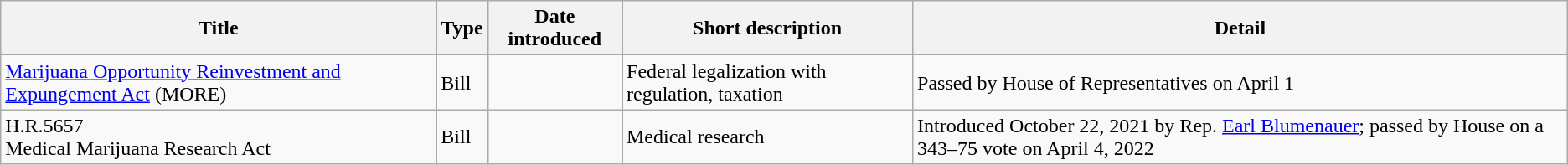<table class="wikitable sortable">
<tr>
<th scope="col">Title</th>
<th scope="col">Type</th>
<th scope="col">Date introduced</th>
<th scope="col">Short description</th>
<th scope="col" class="unsortable">Detail</th>
</tr>
<tr>
<td><a href='#'>Marijuana Opportunity Reinvestment and Expungement Act</a> (MORE)</td>
<td>Bill</td>
<td></td>
<td>Federal legalization with regulation, taxation</td>
<td>Passed by House of Representatives on April 1</td>
</tr>
<tr>
<td>H.R.5657<br>Medical Marijuana Research Act</td>
<td>Bill</td>
<td></td>
<td>Medical research</td>
<td>Introduced October 22, 2021 by Rep. <a href='#'>Earl Blumenauer</a>; passed by House on a 343–75 vote on April 4, 2022</td>
</tr>
</table>
